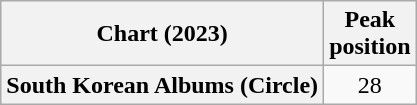<table class="wikitable plainrowheaders" style="text-align:center">
<tr>
<th scope="col">Chart (2023)</th>
<th scope="col">Peak<br>position</th>
</tr>
<tr>
<th scope="row">South Korean Albums (Circle)</th>
<td>28</td>
</tr>
</table>
